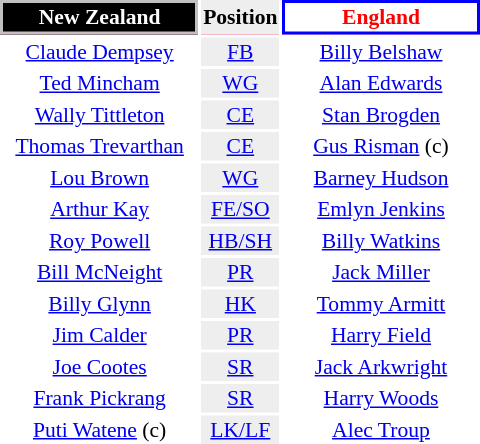<table style="float:right; font-size:90%; margin-left:1em; text-align:center">
<tr style="background:#f03;">
<th align="centre"  style="width:126px; border:2px solid silver; background:black; color:white;">New Zealand</th>
<th style="background:#eee; color:black;">Position</th>
<th align="centre"  style="width:126px; border:2px solid blue; background:white; color:red;">England</th>
</tr>
<tr>
<td><a href='#'>Claude Dempsey</a></td>
<td style="background:#eee"><a href='#'>FB</a></td>
<td><a href='#'>Billy Belshaw</a></td>
</tr>
<tr>
<td><a href='#'>Ted Mincham</a></td>
<td style=background:#eee;"><a href='#'>WG</a></td>
<td><a href='#'>Alan Edwards</a></td>
</tr>
<tr>
<td><a href='#'>Wally Tittleton</a></td>
<td style=background:#eee;"><a href='#'>CE</a></td>
<td><a href='#'>Stan Brogden</a></td>
</tr>
<tr>
<td><a href='#'>Thomas Trevarthan</a></td>
<td style=background:#eee;"><a href='#'>CE</a></td>
<td><a href='#'>Gus Risman</a> (c)</td>
</tr>
<tr>
<td><a href='#'>Lou Brown</a></td>
<td style=background:#eee;"><a href='#'>WG</a></td>
<td><a href='#'>Barney Hudson</a></td>
</tr>
<tr>
<td><a href='#'>Arthur Kay</a></td>
<td style=background:#eee;"><a href='#'>FE/SO</a></td>
<td><a href='#'>Emlyn Jenkins</a></td>
</tr>
<tr>
<td><a href='#'>Roy Powell</a></td>
<td style=background:#eee;"><a href='#'>HB/SH</a></td>
<td><a href='#'>Billy Watkins</a></td>
</tr>
<tr>
<td><a href='#'>Bill McNeight</a></td>
<td style=background:#eee;"><a href='#'>PR</a></td>
<td><a href='#'>Jack Miller</a></td>
</tr>
<tr>
<td><a href='#'>Billy Glynn</a></td>
<td style=background:#eee;"><a href='#'>HK</a></td>
<td><a href='#'>Tommy Armitt</a></td>
</tr>
<tr>
<td><a href='#'>Jim Calder</a></td>
<td style=background:#eee;"><a href='#'>PR</a></td>
<td><a href='#'>Harry Field</a></td>
</tr>
<tr>
<td><a href='#'>Joe Cootes</a></td>
<td style=background:#eee;"><a href='#'>SR</a></td>
<td><a href='#'>Jack Arkwright</a></td>
</tr>
<tr>
<td><a href='#'>Frank Pickrang</a></td>
<td style=background:#eee;"><a href='#'>SR</a></td>
<td><a href='#'>Harry Woods</a></td>
</tr>
<tr>
<td><a href='#'>Puti Watene</a> (c)</td>
<td style=background:#eee;"><a href='#'>LK/LF</a></td>
<td><a href='#'>Alec Troup</a></td>
</tr>
</table>
